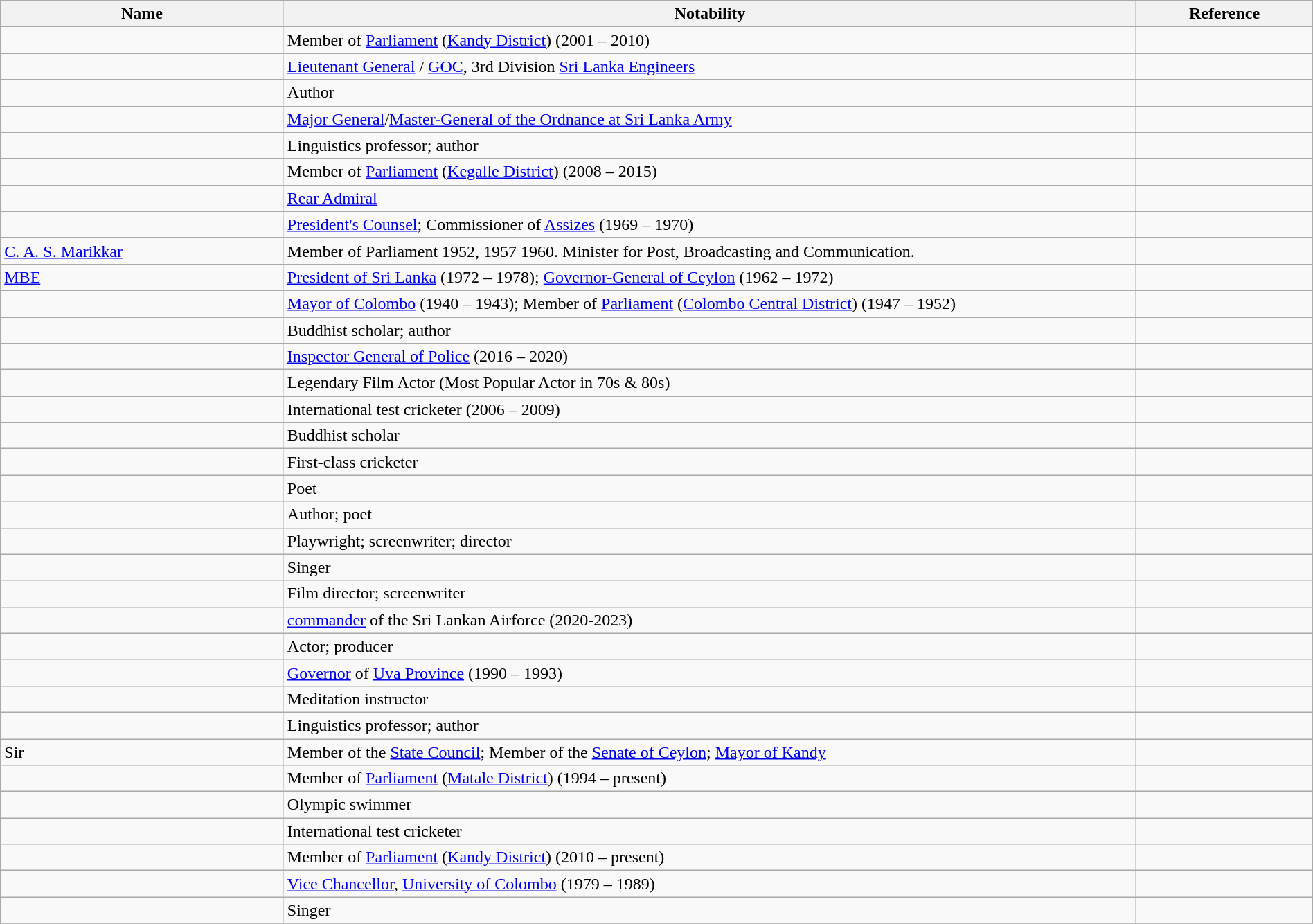<table class="wikitable sortable" style="width:100%">
<tr>
<th style="width:*;">Name</th>
<th style="width:65%;" class="unsortable">Notability</th>
<th style="width:*;" class="unsortable">Reference</th>
</tr>
<tr>
<td></td>
<td>Member of <a href='#'>Parliament</a> (<a href='#'>Kandy District</a>) (2001 – 2010)</td>
<td style="text-align:center;"></td>
</tr>
<tr>
<td> </td>
<td><a href='#'>Lieutenant General</a> / <a href='#'>GOC</a>, 3rd Division <a href='#'>Sri Lanka Engineers</a></td>
<td style="text-align:center;"></td>
</tr>
<tr>
<td></td>
<td>Author</td>
<td style="text-align:center;"></td>
</tr>
<tr>
<td></td>
<td><a href='#'>Major General</a>/<a href='#'>Master-General of the Ordnance at Sri Lanka Army</a></td>
<td style="text-align:center;"></td>
</tr>
<tr>
<td></td>
<td>Linguistics professor; author</td>
<td style="text-align:center;"></td>
</tr>
<tr>
<td></td>
<td>Member of <a href='#'>Parliament</a> (<a href='#'>Kegalle District</a>) (2008 – 2015)</td>
<td style="text-align:center;"></td>
</tr>
<tr>
<td></td>
<td><a href='#'>Rear Admiral</a></td>
<td style="text-align:center;"></td>
</tr>
<tr>
<td></td>
<td><a href='#'>President's Counsel</a>; Commissioner of <a href='#'>Assizes</a> (1969 – 1970)</td>
<td style="text-align:center;"></td>
</tr>
<tr>
<td><a href='#'>C. A. S. Marikkar</a></td>
<td>Member of Parliament 1952, 1957 1960. Minister for Post, Broadcasting and Communication.</td>
<td></td>
</tr>
<tr>
<td> <a href='#'>MBE</a></td>
<td><a href='#'>President of Sri Lanka</a> (1972 – 1978); <a href='#'>Governor-General of Ceylon</a> (1962 – 1972)</td>
<td style="text-align:center;"></td>
</tr>
<tr>
<td></td>
<td><a href='#'>Mayor of Colombo</a> (1940 – 1943); Member of <a href='#'>Parliament</a> (<a href='#'>Colombo Central District</a>) (1947 – 1952)</td>
<td style="text-align:center;"></td>
</tr>
<tr>
<td></td>
<td>Buddhist scholar; author</td>
<td style="text-align:center;"></td>
</tr>
<tr>
<td></td>
<td><a href='#'>Inspector General of Police</a> (2016 – 2020)</td>
<td style="text-align:center;"></td>
</tr>
<tr>
<td></td>
<td>Legendary Film Actor (Most Popular Actor in 70s & 80s)</td>
<td style="text-align:center;"></td>
</tr>
<tr>
<td></td>
<td>International test cricketer (2006 – 2009)</td>
<td style="text-align:center;"></td>
</tr>
<tr>
<td></td>
<td>Buddhist scholar</td>
<td style="text-align:center;"></td>
</tr>
<tr>
<td></td>
<td>First-class cricketer</td>
<td style="text-align:center;"></td>
</tr>
<tr>
<td></td>
<td>Poet</td>
<td style="text-align:center;"></td>
</tr>
<tr>
<td></td>
<td>Author; poet</td>
<td style="text-align:center;"></td>
</tr>
<tr>
<td></td>
<td>Playwright; screenwriter; director</td>
<td style="text-align:center;"></td>
</tr>
<tr>
<td></td>
<td>Singer</td>
<td style="text-align:center;"></td>
</tr>
<tr>
<td></td>
<td>Film director; screenwriter</td>
<td style="text-align:center;"></td>
</tr>
<tr>
<td></td>
<td><a href='#'>commander</a> of the Sri Lankan Airforce (2020-2023)</td>
<td style="text-align:center;"></td>
</tr>
<tr>
<td></td>
<td>Actor; producer</td>
<td style="text-align:center;"></td>
</tr>
<tr>
<td></td>
<td><a href='#'>Governor</a> of <a href='#'>Uva Province</a> (1990 – 1993)</td>
<td style="text-align:center;"></td>
</tr>
<tr>
<td></td>
<td>Meditation instructor</td>
<td style="text-align:center;"></td>
</tr>
<tr>
<td></td>
<td>Linguistics professor; author</td>
<td style="text-align:center;"></td>
</tr>
<tr>
<td>Sir </td>
<td>Member of the <a href='#'>State Council</a>; Member of the <a href='#'>Senate of Ceylon</a>; <a href='#'>Mayor of Kandy</a></td>
<td style="text-align:center;"></td>
</tr>
<tr>
<td></td>
<td>Member of <a href='#'>Parliament</a> (<a href='#'>Matale District</a>) (1994 – present)</td>
<td style="text-align:center;"></td>
</tr>
<tr>
<td></td>
<td>Olympic swimmer</td>
<td style="text-align:center;"></td>
</tr>
<tr>
<td></td>
<td>International test cricketer</td>
<td style="text-align:center;"></td>
</tr>
<tr>
<td></td>
<td>Member of <a href='#'>Parliament</a> (<a href='#'>Kandy District</a>) (2010 – present)</td>
<td style="text-align:center;"></td>
</tr>
<tr>
<td></td>
<td><a href='#'>Vice Chancellor</a>, <a href='#'>University of Colombo</a> (1979 – 1989)</td>
<td style="text-align:center;"></td>
</tr>
<tr>
<td></td>
<td>Singer</td>
<td style="text-align:center;"></td>
</tr>
<tr>
</tr>
</table>
